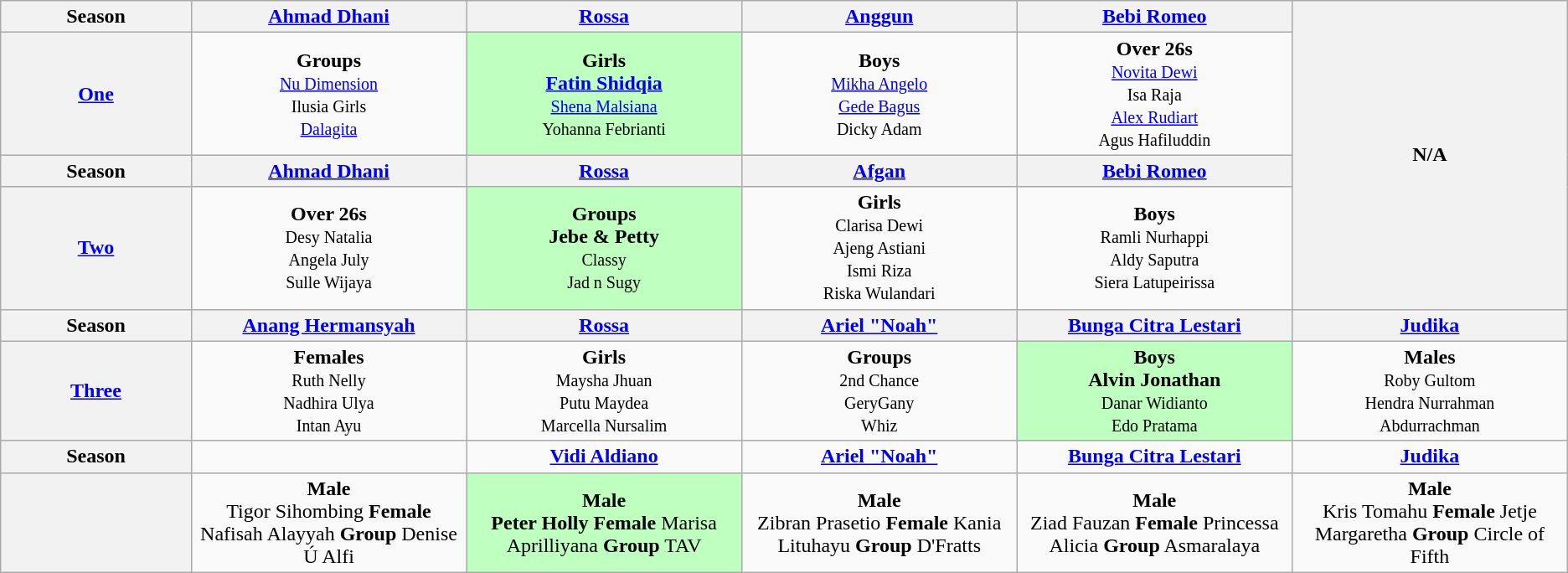<table class="wikitable" style="text-align:center">
<tr>
<th style="width:9%;" scope="col">Season</th>
<th style="width:13%;" scope="col"><a href='#'>Ahmad Dhani</a></th>
<th style="width:13%;" scope="col"><a href='#'>Rossa</a></th>
<th style="width:13%;" scope="col"><a href='#'>Anggun</a></th>
<th style="width:13%;" scope="col"><a href='#'>Bebi Romeo</a></th>
<th style="width:8% scope="col" rowspan="4">N/A</th>
</tr>
<tr>
<th scope="row"><a href='#'>One</a></th>
<td><strong>Groups</strong><br><small><a href='#'>Nu Dimension</a><br>Ilusia Girls<br><a href='#'>Dalagita</a></small></td>
<td style="background:#BFFFC0;"><strong>Girls</strong><br><strong><a href='#'>Fatin Shidqia</a></strong><br><small><a href='#'>Shena Malsiana</a><br>Yohanna Febrianti</small></td>
<td><strong>Boys</strong><br><small><a href='#'>Mikha Angelo</a><br><a href='#'>Gede Bagus</a><br>Dicky Adam</small></td>
<td><strong>Over 26s</strong><br><small><a href='#'>Novita Dewi</a><br>Isa Raja<br><a href='#'>Alex Rudiart</a><br>Agus Hafiluddin</small></td>
</tr>
<tr>
<th style="width:9%;" scope="col">Season</th>
<th style="width:13%;" scope="col"><a href='#'>Ahmad Dhani</a></th>
<th style="width:13%;" scope="col"><a href='#'>Rossa</a></th>
<th style="width:13%;" scope="col"><a href='#'>Afgan</a></th>
<th style="width:13%;" scope="col"><a href='#'>Bebi Romeo</a></th>
</tr>
<tr>
<th scope="row"><a href='#'>Two</a></th>
<td><strong>Over 26s</strong><br><small>Desy Natalia<br>Angela July<br>Sulle Wijaya</small></td>
<td style="background:#BFFFC0;"><strong>Groups</strong><br><strong>Jebe & Petty</strong><br><small>Classy<br>Jad n Sugy</small></td>
<td><strong>Girls</strong><br><small>Clarisa Dewi<br>Ajeng Astiani<br>Ismi Riza<br>Riska Wulandari</small></td>
<td><strong>Boys</strong><br><small>Ramli Nurhappi<br>Aldy Saputra<br>Siera Latupeirissa</small></td>
</tr>
<tr>
<th style="width:9%;" scope="col">Season</th>
<th style="width:13%;" scope="col"><a href='#'>Anang Hermansyah</a></th>
<th style="width:13%;" scope="col"><a href='#'>Rossa</a></th>
<th style="width:13%;" scope="col"><a href='#'>Ariel "Noah"</a></th>
<th style="width:13%;" scope="col"><a href='#'>Bunga Citra Lestari</a></th>
<th style="width:13%;" scope="col"><a href='#'>Judika</a></th>
</tr>
<tr>
<th scope="row"><a href='#'>Three</a></th>
<td><strong>Females</strong><br><small>Ruth Nelly</small><br><small>Nadhira Ulya</small><br><small>Intan Ayu</small></td>
<td><strong>Girls</strong><br><small>Maysha Jhuan<br>Putu Maydea<br>Marcella Nursalim</small></td>
<td><strong>Groups</strong><br><small>2nd Chance<br>GeryGany<br>Whiz</small></td>
<td style="background:#BFFFC0;"><strong>Boys</strong><br><strong>Alvin Jonathan</strong><br><small>Danar Widianto<br>Edo Pratama</small></td>
<td><strong>Males</strong><br><small>Roby Gultom<br>Hendra Nurrahman</small><br><small>Abdurrachman</small></td>
</tr>
<tr>
<th>Season</th>
<td><strong></strong></td>
<td><strong><a href='#'>Vidi Aldiano</a></strong></td>
<td><strong><a href='#'>Ariel "Noah"</a></strong></td>
<td><strong><a href='#'>Bunga Citra Lestari</a></strong></td>
<td><strong><a href='#'>Judika</a></strong></td>
</tr>
<tr>
<th></th>
<td><strong>Male</strong><br>Tigor Sihombing
<strong>Female</strong>
Nafisah Alayyah
<strong>Group</strong>
Denise Ú Alfi</td>
<td style="background:#BFFFC0;"><strong>Male</strong><br><strong>Peter Holly</strong>
<strong>Female</strong>
Marisa Aprilliyana
<strong>Group</strong>
TAV</td>
<td><strong>Male</strong><br>Zibran Prasetio
<strong>Female</strong>
Kania Lituhayu
<strong>Group</strong>
D'Fratts</td>
<td><strong>Male</strong><br>Ziad Fauzan
<strong>Female</strong>
Princessa Alicia
<strong>Group</strong>
Asmaralaya</td>
<td><strong>Male</strong><br>Kris Tomahu
<strong>Female</strong>
Jetje Margaretha
<strong>Group</strong>
Circle of Fifth</td>
</tr>
</table>
